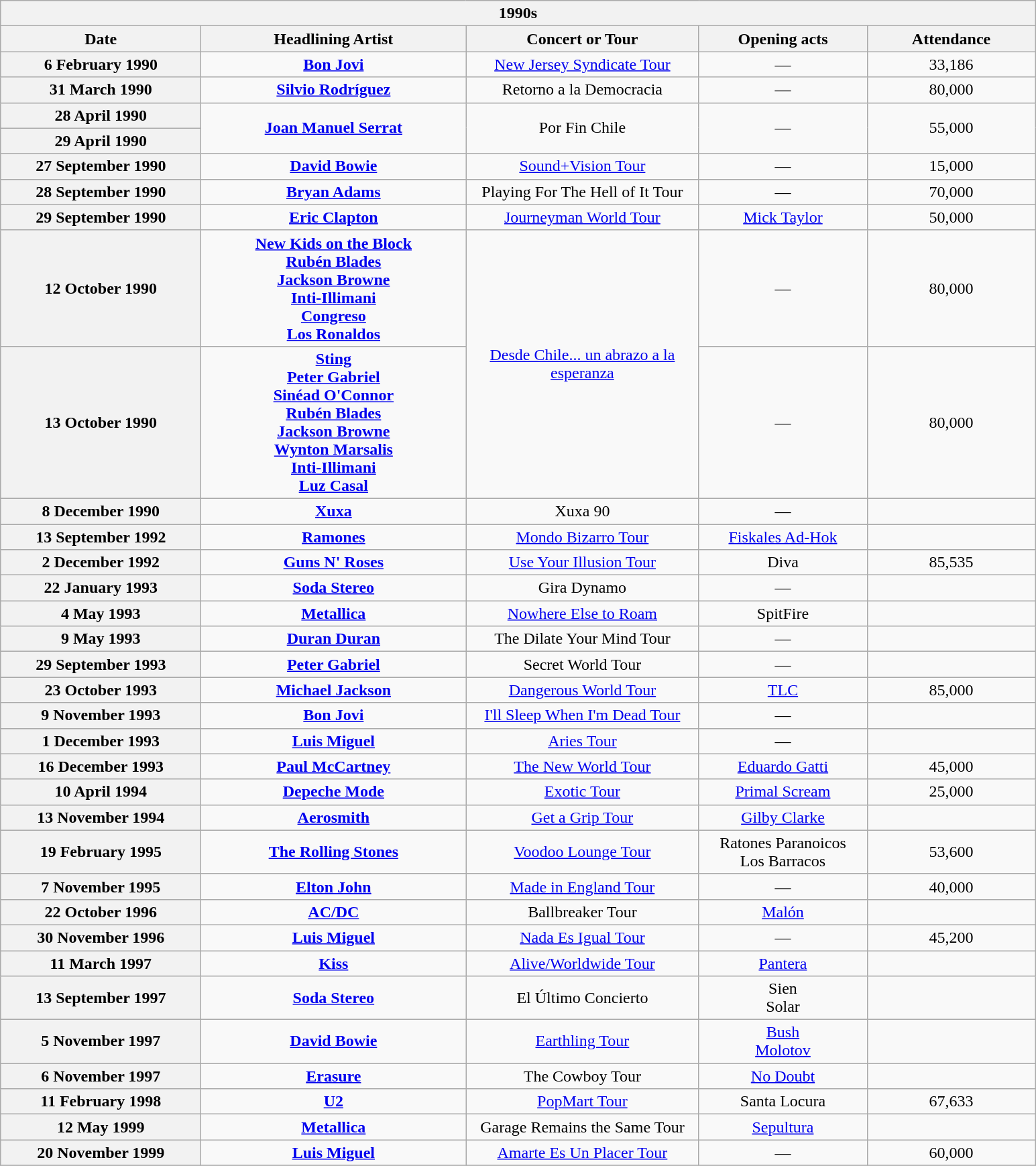<table class="wikitable plainrowheaders collapsible collapsed" style="text-align:center;">
<tr>
<th colspan="5">1990s</th>
</tr>
<tr>
<th scope="col" style="width:12em;">Date</th>
<th scope="col" style="width:16em;">Headlining Artist</th>
<th scope="col" style="width:14em;">Concert or Tour</th>
<th scope="col" style="width:10em;">Opening acts</th>
<th scope="col" style="width:10em;">Attendance</th>
</tr>
<tr>
<th scope="row">6 February 1990</th>
<td><strong><a href='#'>Bon Jovi</a></strong></td>
<td><a href='#'>New Jersey Syndicate Tour</a></td>
<td>—</td>
<td>33,186</td>
</tr>
<tr>
<th scope="row">31 March 1990</th>
<td><strong><a href='#'>Silvio Rodríguez</a></strong></td>
<td>Retorno a la Democracia</td>
<td>—</td>
<td>80,000</td>
</tr>
<tr>
<th scope="row">28 April 1990</th>
<td rowspan="2"><strong><a href='#'>Joan Manuel Serrat</a></strong></td>
<td rowspan="2">Por Fin Chile</td>
<td rowspan="2">—</td>
<td rowspan="2">55,000</td>
</tr>
<tr>
<th scope="row">29 April 1990</th>
</tr>
<tr>
<th scope="row">27 September 1990</th>
<td><strong><a href='#'>David Bowie</a></strong></td>
<td><a href='#'>Sound+Vision Tour</a></td>
<td>—</td>
<td>15,000</td>
</tr>
<tr>
<th scope="row">28 September 1990</th>
<td><strong><a href='#'>Bryan Adams</a></strong></td>
<td>Playing For The Hell of It Tour</td>
<td>—</td>
<td>70,000</td>
</tr>
<tr>
<th scope="row">29 September 1990</th>
<td><strong><a href='#'>Eric Clapton</a></strong></td>
<td><a href='#'>Journeyman World Tour</a></td>
<td><a href='#'>Mick Taylor</a></td>
<td>50,000</td>
</tr>
<tr>
<th scope="row">12 October 1990</th>
<td><strong><a href='#'>New Kids on the Block</a> <br> <a href='#'>Rubén Blades</a> <br> <a href='#'>Jackson Browne</a> <br> <a href='#'>Inti-Illimani</a> <br> <a href='#'>Congreso</a> <br> <a href='#'>Los Ronaldos</a></strong></td>
<td rowspan="2"><a href='#'>Desde Chile... un abrazo a la esperanza</a></td>
<td>—</td>
<td>80,000</td>
</tr>
<tr>
<th scope="row">13 October 1990</th>
<td><strong><a href='#'>Sting</a> <br> <a href='#'>Peter Gabriel</a> <br> <a href='#'>Sinéad O'Connor</a> <br> <a href='#'>Rubén Blades</a> <br> <a href='#'>Jackson Browne</a> <br> <a href='#'>Wynton Marsalis</a> <br> <a href='#'>Inti-Illimani</a> <br> <a href='#'>Luz Casal</a></strong></td>
<td>—</td>
<td>80,000</td>
</tr>
<tr>
<th scope="row">8 December 1990</th>
<td><strong><a href='#'>Xuxa</a></strong></td>
<td>Xuxa 90</td>
<td>—</td>
<td></td>
</tr>
<tr>
<th scope="row">13 September 1992</th>
<td><strong><a href='#'>Ramones</a></strong></td>
<td><a href='#'>Mondo Bizarro Tour</a></td>
<td><a href='#'>Fiskales Ad-Hok</a></td>
<td></td>
</tr>
<tr>
<th scope="row">2 December 1992</th>
<td><strong><a href='#'>Guns N' Roses</a></strong></td>
<td><a href='#'>Use Your Illusion Tour</a></td>
<td>Diva</td>
<td>85,535</td>
</tr>
<tr>
<th scope="row">22 January 1993</th>
<td><strong><a href='#'>Soda Stereo</a></strong></td>
<td>Gira Dynamo</td>
<td>—</td>
<td></td>
</tr>
<tr>
<th scope="row">4 May 1993</th>
<td><strong><a href='#'>Metallica</a></strong></td>
<td><a href='#'>Nowhere Else to Roam</a></td>
<td>SpitFire</td>
<td></td>
</tr>
<tr>
<th scope="row">9 May 1993</th>
<td><strong><a href='#'>Duran Duran</a></strong></td>
<td>The Dilate Your Mind Tour</td>
<td>—</td>
<td></td>
</tr>
<tr>
<th scope="row">29 September 1993</th>
<td><strong><a href='#'>Peter Gabriel</a></strong></td>
<td>Secret World Tour</td>
<td>—</td>
<td></td>
</tr>
<tr>
<th scope="row">23 October 1993</th>
<td><strong><a href='#'>Michael Jackson</a></strong></td>
<td><a href='#'>Dangerous World Tour</a></td>
<td><a href='#'>TLC</a></td>
<td>85,000</td>
</tr>
<tr>
<th scope="row">9 November 1993</th>
<td><strong><a href='#'>Bon Jovi</a></strong></td>
<td><a href='#'>I'll Sleep When I'm Dead Tour</a></td>
<td>—</td>
<td></td>
</tr>
<tr>
<th scope="row">1 December 1993</th>
<td><strong><a href='#'>Luis Miguel</a></strong></td>
<td><a href='#'>Aries Tour</a></td>
<td>—</td>
<td></td>
</tr>
<tr>
<th scope="row">16 December 1993</th>
<td><strong><a href='#'>Paul McCartney</a></strong></td>
<td><a href='#'>The New World Tour</a></td>
<td><a href='#'>Eduardo Gatti</a></td>
<td>45,000</td>
</tr>
<tr>
<th scope="row">10 April 1994</th>
<td><strong><a href='#'>Depeche Mode</a></strong></td>
<td><a href='#'>Exotic Tour</a></td>
<td><a href='#'>Primal Scream</a></td>
<td>25,000</td>
</tr>
<tr>
<th scope="row">13 November 1994</th>
<td><strong><a href='#'>Aerosmith</a></strong></td>
<td><a href='#'>Get a Grip Tour</a></td>
<td><a href='#'>Gilby Clarke</a></td>
<td></td>
</tr>
<tr>
<th scope="row">19 February 1995</th>
<td><strong><a href='#'>The Rolling Stones</a></strong></td>
<td><a href='#'>Voodoo Lounge Tour</a></td>
<td>Ratones Paranoicos <br> Los Barracos</td>
<td>53,600</td>
</tr>
<tr>
<th scope="row">7 November 1995</th>
<td><strong><a href='#'>Elton John</a></strong></td>
<td><a href='#'>Made in England Tour</a></td>
<td>—</td>
<td>40,000</td>
</tr>
<tr>
<th scope="row">22 October 1996</th>
<td><strong><a href='#'>AC/DC</a></strong></td>
<td>Ballbreaker Tour</td>
<td><a href='#'>Malón</a></td>
<td></td>
</tr>
<tr>
<th scope="row">30 November 1996</th>
<td><strong><a href='#'>Luis Miguel</a></strong></td>
<td><a href='#'>Nada Es Igual Tour</a></td>
<td>—</td>
<td>45,200</td>
</tr>
<tr>
<th scope="row">11 March 1997</th>
<td><strong><a href='#'>Kiss</a></strong></td>
<td><a href='#'>Alive/Worldwide Tour</a></td>
<td><a href='#'>Pantera</a></td>
<td></td>
</tr>
<tr>
<th scope="row">13 September 1997</th>
<td><strong><a href='#'>Soda Stereo</a></strong></td>
<td>El Último Concierto</td>
<td>Sien <br> Solar</td>
<td></td>
</tr>
<tr>
<th scope="row">5 November 1997</th>
<td><strong><a href='#'>David Bowie</a></strong></td>
<td><a href='#'>Earthling Tour</a></td>
<td><a href='#'>Bush</a> <br> <a href='#'>Molotov</a></td>
<td></td>
</tr>
<tr>
<th scope="row">6 November 1997</th>
<td><strong><a href='#'>Erasure</a></strong></td>
<td>The Cowboy Tour</td>
<td><a href='#'>No Doubt</a></td>
<td></td>
</tr>
<tr>
<th scope="row">11 February 1998</th>
<td><strong><a href='#'>U2</a></strong></td>
<td><a href='#'>PopMart Tour</a></td>
<td>Santa Locura</td>
<td>67,633</td>
</tr>
<tr>
<th scope="row">12 May 1999</th>
<td><strong><a href='#'>Metallica</a></strong></td>
<td>Garage Remains the Same Tour</td>
<td><a href='#'>Sepultura</a></td>
<td></td>
</tr>
<tr>
<th scope="row">20 November 1999</th>
<td><strong><a href='#'>Luis Miguel</a></strong></td>
<td><a href='#'>Amarte Es Un Placer Tour</a></td>
<td>—</td>
<td>60,000</td>
</tr>
<tr>
</tr>
</table>
